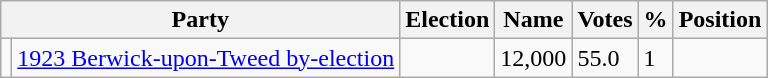<table class="wikitable sortable">
<tr>
<th colspan=2>Party</th>
<th>Election</th>
<th>Name</th>
<th>Votes</th>
<th>%</th>
<th>Position</th>
</tr>
<tr>
<td></td>
<td><a href='#'>1923 Berwick-upon-Tweed by-election</a></td>
<td></td>
<td>12,000</td>
<td>55.0</td>
<td>1</td>
</tr>
</table>
